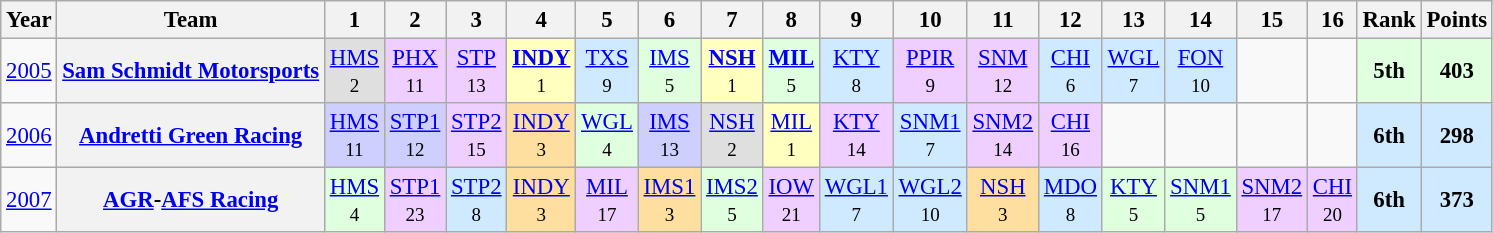<table class="wikitable" style="text-align:center; font-size:95%">
<tr>
<th>Year</th>
<th>Team</th>
<th>1</th>
<th>2</th>
<th>3</th>
<th>4</th>
<th>5</th>
<th>6</th>
<th>7</th>
<th>8</th>
<th>9</th>
<th>10</th>
<th>11</th>
<th>12</th>
<th>13</th>
<th>14</th>
<th>15</th>
<th>16</th>
<th>Rank</th>
<th>Points</th>
</tr>
<tr>
<td><a href='#'>2005</a></td>
<th><a href='#'>Sam Schmidt Motorsports</a></th>
<td style="background:#DFDFDF;"><a href='#'>HMS</a><br><small>2</small></td>
<td style="background:#EFCFFF;"><a href='#'>PHX</a><br><small>11</small></td>
<td style="background:#EFCFFF;"><a href='#'>STP</a><br><small>13</small></td>
<td style="background:#FFFFBF;"><strong><a href='#'>INDY</a></strong><br><small>1</small></td>
<td style="background:#CFEAFF;"><a href='#'>TXS</a><br><small>9</small></td>
<td style="background:#DFFFDF;"><a href='#'>IMS</a><br><small>5</small></td>
<td style="background:#FFFFBF;"><strong><a href='#'>NSH</a></strong><br><small>1</small></td>
<td style="background:#DFFFDF;"><strong><a href='#'>MIL</a></strong><br><small>5</small></td>
<td style="background:#CFEAFF;"><a href='#'>KTY</a><br><small>8</small></td>
<td style="background:#EFCFFF;"><a href='#'>PPIR</a><br><small>9</small></td>
<td style="background:#EFCFFF;"><a href='#'>SNM</a><br><small>12</small></td>
<td style="background:#CFEAFF;"><a href='#'>CHI</a><br><small>6</small></td>
<td style="background:#CFEAFF;"><a href='#'>WGL</a><br><small>7</small></td>
<td style="background:#CFEAFF;"><a href='#'>FON</a><br><small>10</small></td>
<td></td>
<td></td>
<td style="background:#DFFFDF;"><strong>5th</strong></td>
<td style="background:#DFFFDF;"><strong>403</strong></td>
</tr>
<tr>
<td><a href='#'>2006</a></td>
<th><a href='#'>Andretti Green Racing</a></th>
<td style="background:#CFCFFF;"><a href='#'>HMS</a><br><small>11</small></td>
<td style="background:#CFCFFF;"><a href='#'>STP1</a><br><small>12</small></td>
<td style="background:#EFCFFF;"><a href='#'>STP2</a><br><small>15</small></td>
<td style="background:#FFDF9F;"><a href='#'>INDY</a><br><small>3</small></td>
<td style="background:#DFFFDF;"><a href='#'>WGL</a><br><small>4</small></td>
<td style="background:#CFCFFF;"><a href='#'>IMS</a><br><small>13</small></td>
<td style="background:#DFDFDF;"><a href='#'>NSH</a><br><small>2</small></td>
<td style="background:#FFFFBF;"><a href='#'>MIL</a><br><small>1</small></td>
<td style="background:#EFCFFF;"><a href='#'>KTY</a><br><small>14</small></td>
<td style="background:#CFEAFF;"><a href='#'>SNM1</a><br><small>7</small></td>
<td style="background:#EFCFFF;"><a href='#'>SNM2</a><br><small>14</small></td>
<td style="background:#EFCFFF;"><a href='#'>CHI</a><br><small>16</small></td>
<td></td>
<td></td>
<td></td>
<td></td>
<td style="background:#CFEAFF;"><strong>6th</strong></td>
<td style="background:#CFEAFF;"><strong>298</strong></td>
</tr>
<tr>
<td><a href='#'>2007</a></td>
<th><a href='#'>AGR</a>-<a href='#'>AFS Racing</a></th>
<td style="background:#DFFFDF;"><a href='#'>HMS</a><br><small>4</small></td>
<td style="background:#EFCFFF;"><a href='#'>STP1</a><br><small>23</small></td>
<td style="background:#CFEAFF;"><a href='#'>STP2</a><br><small>8</small></td>
<td style="background:#FFDF9F;"><a href='#'>INDY</a><br><small>3</small></td>
<td style="background:#EFCFFF;"><a href='#'>MIL</a><br><small>17</small></td>
<td style="background:#FFDF9F;"><a href='#'>IMS1</a><br><small>3</small></td>
<td style="background:#DFFFDF;"><a href='#'>IMS2</a><br><small>5</small></td>
<td style="background:#EFCFFF;"><a href='#'>IOW</a><br><small>21</small></td>
<td style="background:#CFEAFF;"><a href='#'>WGL1</a><br><small>7</small></td>
<td style="background:#CFEAFF;"><a href='#'>WGL2</a><br><small>10</small></td>
<td style="background:#FFDF9F;"><a href='#'>NSH</a><br><small>3</small></td>
<td style="background:#CFEAFF;"><a href='#'>MDO</a><br><small>8</small></td>
<td style="background:#DFFFDF;"><a href='#'>KTY</a><br><small>5</small></td>
<td style="background:#DFFFDF;"><a href='#'>SNM1</a><br><small>5</small></td>
<td style="background:#EFCFFF;"><a href='#'>SNM2</a><br><small>17</small></td>
<td style="background:#EFCFFF;"><a href='#'>CHI</a><br><small>20</small></td>
<td style="background:#CFEAFF;"><strong>6th</strong></td>
<td style="background:#CFEAFF;"><strong>373</strong></td>
</tr>
</table>
